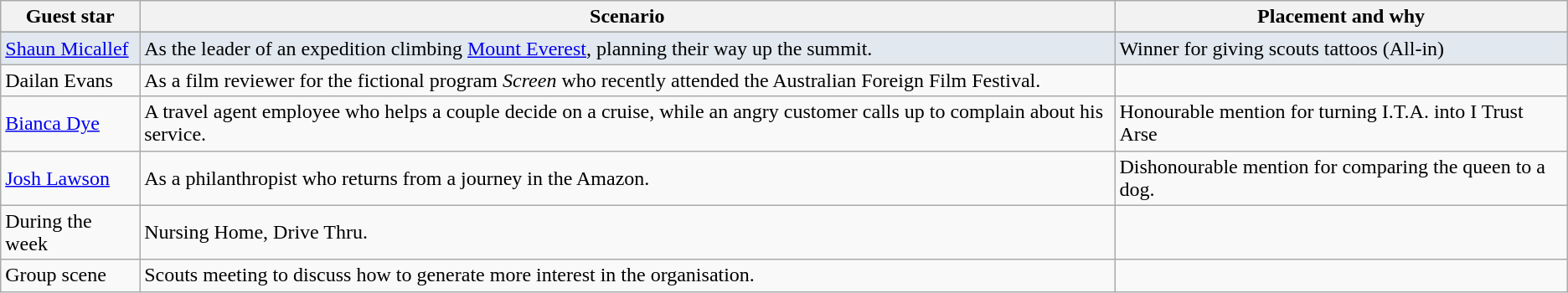<table class="wikitable">
<tr>
<th>Guest star</th>
<th>Scenario</th>
<th>Placement and why</th>
</tr>
<tr>
</tr>
<tr style="background:#E1E8EF;">
<td><a href='#'>Shaun Micallef</a></td>
<td>As the leader of an expedition climbing <a href='#'>Mount Everest</a>, planning their way up the summit.</td>
<td>Winner for giving scouts tattoos (All-in)</td>
</tr>
<tr>
<td>Dailan Evans</td>
<td>As a film reviewer for the fictional program <em>Screen</em> who recently attended the Australian Foreign Film Festival.</td>
<td></td>
</tr>
<tr>
<td><a href='#'>Bianca Dye</a></td>
<td>A travel agent employee who helps a couple decide on a cruise, while an angry customer calls up to complain about his service.</td>
<td>Honourable mention for turning I.T.A. into I Trust Arse</td>
</tr>
<tr>
<td><a href='#'>Josh Lawson</a></td>
<td>As a philanthropist who returns from a journey in the Amazon.</td>
<td>Dishonourable mention for comparing the queen to a dog.</td>
</tr>
<tr>
<td>During the week</td>
<td>Nursing Home, Drive Thru.</td>
<td></td>
</tr>
<tr>
<td>Group scene</td>
<td>Scouts meeting to discuss how to generate more interest in the organisation.</td>
<td></td>
</tr>
</table>
